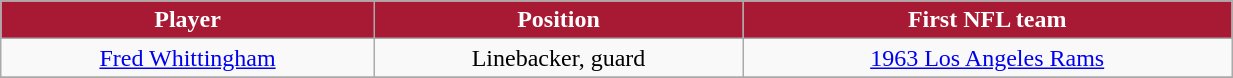<table class="wikitable" width="65%">
<tr align="center"  style="background:#A81933;color:#FFFFFF;">
<td><strong>Player</strong></td>
<td><strong>Position</strong></td>
<td><strong>First NFL team</strong></td>
</tr>
<tr align="center" bgcolor="">
<td><a href='#'>Fred Whittingham</a></td>
<td>Linebacker, guard</td>
<td><a href='#'>1963 Los Angeles Rams</a></td>
</tr>
<tr align="center" bgcolor="">
</tr>
</table>
